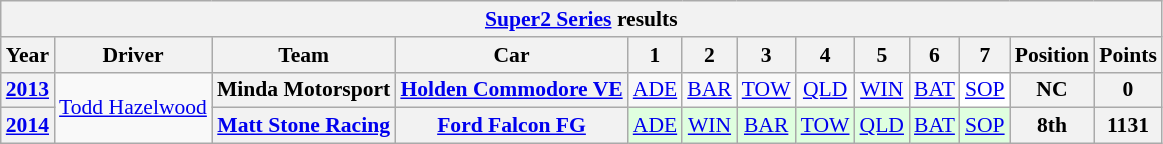<table class="wikitable" style="text-align:center; font-size:90%">
<tr>
<th colspan=45><a href='#'>Super2 Series</a> results</th>
</tr>
<tr>
<th>Year</th>
<th>Driver</th>
<th>Team</th>
<th>Car</th>
<th>1</th>
<th>2</th>
<th>3</th>
<th>4</th>
<th>5</th>
<th>6</th>
<th>7</th>
<th>Position</th>
<th>Points</th>
</tr>
<tr>
<th><a href='#'>2013</a></th>
<td rowspan=2 align=left> <a href='#'>Todd Hazelwood</a></td>
<th>Minda Motorsport</th>
<th><a href='#'>Holden Commodore VE</a></th>
<td><a href='#'>ADE</a></td>
<td><a href='#'>BAR</a></td>
<td><a href='#'>TOW</a></td>
<td><a href='#'>QLD</a></td>
<td><a href='#'>WIN</a></td>
<td><a href='#'>BAT</a></td>
<td style="background: #ffffff"><a href='#'>SOP</a><br></td>
<th>NC</th>
<th>0</th>
</tr>
<tr>
<th><a href='#'>2014</a></th>
<th><a href='#'>Matt Stone Racing</a></th>
<th><a href='#'>Ford Falcon FG</a></th>
<td style="background: #dfffdf"><a href='#'>ADE</a><br></td>
<td style="background: #dfffdf"><a href='#'>WIN</a><br></td>
<td style="background: #dfffdf"><a href='#'>BAR</a><br></td>
<td style="background: #dfffdf"><a href='#'>TOW</a><br></td>
<td style="background: #dfffdf"><a href='#'>QLD</a><br></td>
<td style="background: #dfffdf"><a href='#'>BAT</a><br></td>
<td style="background: #dfffdf"><a href='#'>SOP</a><br></td>
<th>8th</th>
<th>1131</th>
</tr>
</table>
